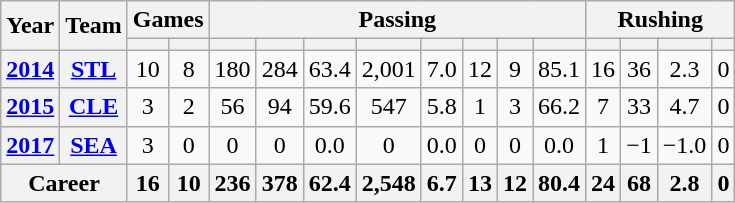<table class="wikitable" style="text-align:center;">
<tr>
<th rowspan="2">Year</th>
<th rowspan="2">Team</th>
<th colspan="2">Games</th>
<th colspan="8">Passing</th>
<th colspan="4">Rushing</th>
</tr>
<tr>
<th></th>
<th></th>
<th></th>
<th></th>
<th></th>
<th></th>
<th></th>
<th></th>
<th></th>
<th></th>
<th></th>
<th></th>
<th></th>
<th></th>
</tr>
<tr>
<th><a href='#'>2014</a></th>
<th><a href='#'>STL</a></th>
<td>10</td>
<td>8</td>
<td>180</td>
<td>284</td>
<td>63.4</td>
<td>2,001</td>
<td>7.0</td>
<td>12</td>
<td>9</td>
<td>85.1</td>
<td>16</td>
<td>36</td>
<td>2.3</td>
<td>0</td>
</tr>
<tr>
<th><a href='#'>2015</a></th>
<th><a href='#'>CLE</a></th>
<td>3</td>
<td>2</td>
<td>56</td>
<td>94</td>
<td>59.6</td>
<td>547</td>
<td>5.8</td>
<td>1</td>
<td>3</td>
<td>66.2</td>
<td>7</td>
<td>33</td>
<td>4.7</td>
<td>0</td>
</tr>
<tr>
<th><a href='#'>2017</a></th>
<th><a href='#'>SEA</a></th>
<td>3</td>
<td>0</td>
<td>0</td>
<td>0</td>
<td>0.0</td>
<td>0</td>
<td>0.0</td>
<td>0</td>
<td>0</td>
<td>0.0</td>
<td>1</td>
<td>−1</td>
<td>−1.0</td>
<td>0</td>
</tr>
<tr>
<th colspan="2">Career</th>
<th>16</th>
<th>10</th>
<th>236</th>
<th>378</th>
<th>62.4</th>
<th>2,548</th>
<th>6.7</th>
<th>13</th>
<th>12</th>
<th>80.4</th>
<th>24</th>
<th>68</th>
<th>2.8</th>
<th>0</th>
</tr>
</table>
